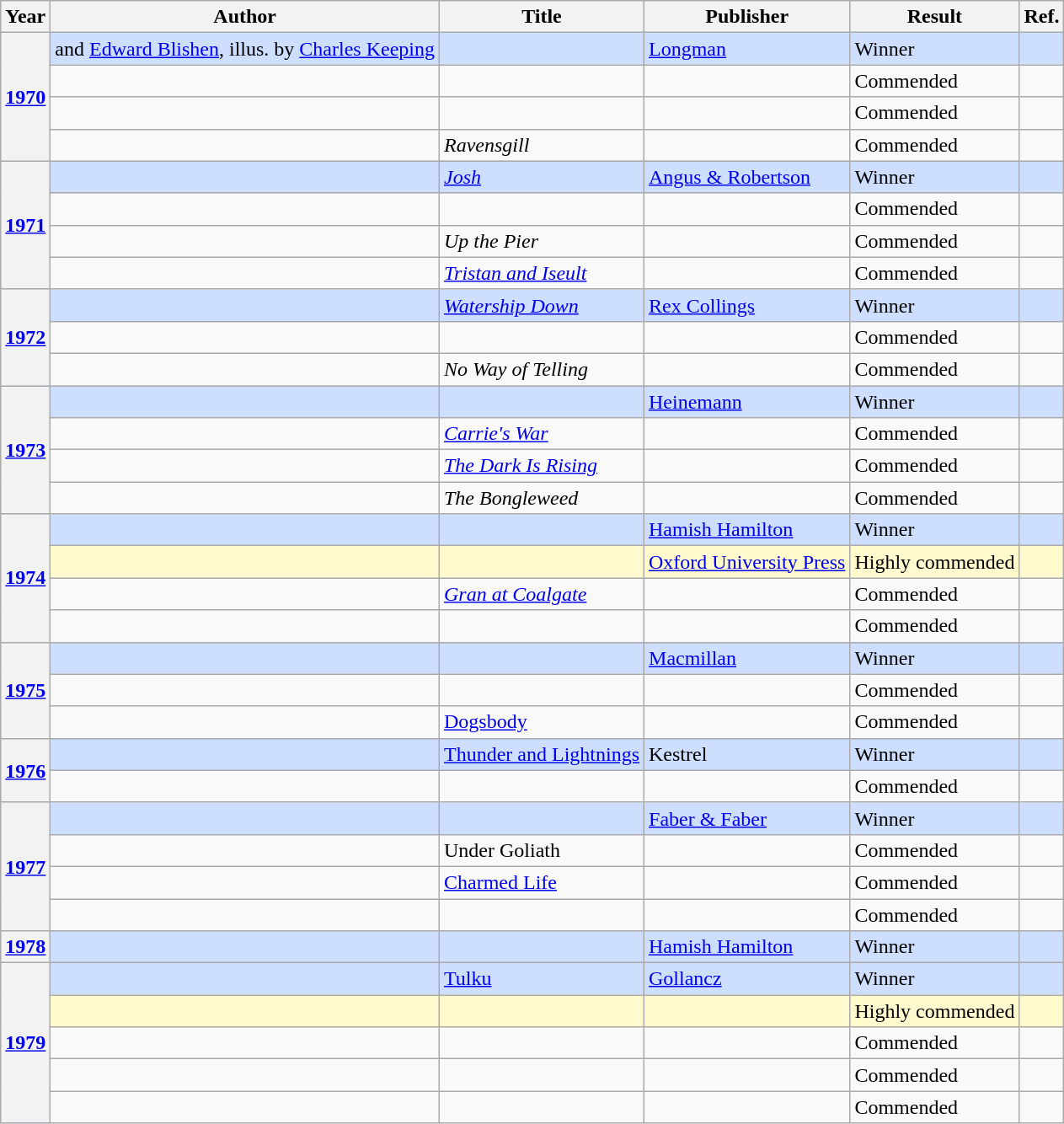<table class="wikitable sortable mw-collapsible">
<tr>
<th>Year</th>
<th>Author</th>
<th>Title</th>
<th>Publisher</th>
<th>Result</th>
<th>Ref.</th>
</tr>
<tr style="background:#cddeff">
<th rowspan="4"><a href='#'>1970</a></th>
<td> and <a href='#'>Edward Blishen</a>, illus. by <a href='#'>Charles Keeping</a></td>
<td><em></em></td>
<td><a href='#'>Longman</a></td>
<td>Winner</td>
<td></td>
</tr>
<tr>
<td></td>
<td></td>
<td></td>
<td>Commended</td>
<td></td>
</tr>
<tr>
<td></td>
<td></td>
<td></td>
<td>Commended</td>
<td></td>
</tr>
<tr>
<td></td>
<td><em>Ravensgill</em></td>
<td></td>
<td>Commended</td>
<td></td>
</tr>
<tr style="background:#cddeff">
<th rowspan="4"><a href='#'>1971</a></th>
<td></td>
<td><em><a href='#'>Josh</a></em></td>
<td><a href='#'>Angus & Robertson</a></td>
<td>Winner</td>
<td></td>
</tr>
<tr>
<td></td>
<td></td>
<td></td>
<td>Commended</td>
<td></td>
</tr>
<tr>
<td></td>
<td><em>Up the Pier</em></td>
<td></td>
<td>Commended</td>
<td></td>
</tr>
<tr>
<td></td>
<td><em><a href='#'>Tristan and Iseult</a></em></td>
<td></td>
<td>Commended</td>
<td></td>
</tr>
<tr style="background:#cddeff">
<th rowspan="3"><a href='#'>1972</a></th>
<td></td>
<td><em><a href='#'>Watership Down</a></em></td>
<td><a href='#'>Rex Collings</a></td>
<td>Winner</td>
<td></td>
</tr>
<tr>
<td></td>
<td></td>
<td></td>
<td>Commended</td>
<td></td>
</tr>
<tr>
<td></td>
<td><em>No Way of Telling</em></td>
<td></td>
<td>Commended</td>
<td></td>
</tr>
<tr style="background:#cddeff">
<th rowspan="4"><a href='#'>1973</a></th>
<td></td>
<td><em></em></td>
<td><a href='#'>Heinemann</a></td>
<td>Winner</td>
<td></td>
</tr>
<tr>
<td></td>
<td><em><a href='#'>Carrie's War</a></em></td>
<td></td>
<td>Commended</td>
<td></td>
</tr>
<tr>
<td></td>
<td><em><a href='#'>The Dark Is Rising</a></em></td>
<td></td>
<td>Commended</td>
<td></td>
</tr>
<tr>
<td></td>
<td><em>The Bongleweed</em></td>
<td></td>
<td>Commended</td>
<td></td>
</tr>
<tr style="background:#cddeff">
<th rowspan="4"><a href='#'>1974</a></th>
<td></td>
<td><em></em></td>
<td><a href='#'>Hamish Hamilton</a></td>
<td>Winner</td>
<td></td>
</tr>
<tr style="background:LemonChiffon;" color:black>
<td></td>
<td><em></em></td>
<td><a href='#'>Oxford University Press</a></td>
<td>Highly commended</td>
<td></td>
</tr>
<tr>
<td></td>
<td><em><a href='#'>Gran at Coalgate</a></em></td>
<td></td>
<td>Commended</td>
<td></td>
</tr>
<tr>
<td></td>
<td></td>
<td></td>
<td>Commended</td>
<td></td>
</tr>
<tr style="background:#cddeff">
<th rowspan="3"><a href='#'>1975</a></th>
<td></td>
<td><em><strong><strong><em></td>
<td><a href='#'>Macmillan</a></td>
<td>Winner</td>
<td></td>
</tr>
<tr>
<td></td>
<td></td>
<td></td>
<td>Commended</td>
<td></td>
</tr>
<tr>
<td></td>
<td></em><a href='#'>Dogsbody</a><em></td>
<td></td>
<td>Commended</td>
<td></td>
</tr>
<tr style="background:#cddeff">
<th rowspan="2"><a href='#'>1976</a></th>
<td></td>
<td></em><a href='#'>Thunder and Lightnings</a><em></td>
<td>Kestrel</td>
<td>Winner</td>
<td></td>
</tr>
<tr>
<td></td>
<td></td>
<td></td>
<td>Commended</td>
<td></td>
</tr>
<tr style="background:#cddeff">
<th rowspan="4"><a href='#'>1977</a></th>
<td></td>
<td></em><em></td>
<td><a href='#'>Faber & Faber</a></td>
<td>Winner</td>
<td></td>
</tr>
<tr>
<td></td>
<td></em>Under Goliath<em></td>
<td></td>
<td>Commended</td>
<td></td>
</tr>
<tr>
<td></td>
<td></em><a href='#'>Charmed Life</a><em></td>
<td></td>
<td>Commended</td>
<td></td>
</tr>
<tr>
<td></td>
<td></td>
<td></td>
<td>Commended</td>
<td></td>
</tr>
<tr style="background:#cddeff">
<th><a href='#'>1978</a></th>
<td></td>
<td></em><em></td>
<td><a href='#'>Hamish Hamilton</a></td>
<td>Winner</td>
<td></td>
</tr>
<tr style="background:#cddeff">
<th rowspan="5"><a href='#'>1979</a></th>
<td></td>
<td></em><a href='#'>Tulku</a><em></td>
<td><a href='#'>Gollancz</a></td>
<td>Winner</td>
<td></td>
</tr>
<tr style="background:LemonChiffon;" color:black>
<td></td>
<td></em><em></td>
<td></td>
<td>Highly commended</td>
<td></td>
</tr>
<tr>
<td></td>
<td></em><em></td>
<td></td>
<td>Commended</td>
<td></td>
</tr>
<tr>
<td></td>
<td></em><em></td>
<td></td>
<td>Commended</td>
<td></td>
</tr>
<tr>
<td></td>
<td></em><em></td>
<td></td>
<td>Commended</td>
<td></td>
</tr>
</table>
